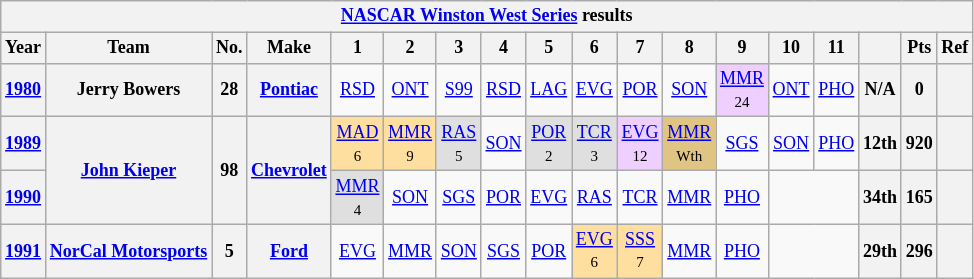<table class="wikitable"style="text-align:center; font-size:75%">
<tr>
<th colspan="18"><a href='#'>NASCAR Winston West Series</a> results</th>
</tr>
<tr>
<th>Year</th>
<th>Team</th>
<th>No.</th>
<th>Make</th>
<th>1</th>
<th>2</th>
<th>3</th>
<th>4</th>
<th>5</th>
<th>6</th>
<th>7</th>
<th>8</th>
<th>9</th>
<th>10</th>
<th>11</th>
<th></th>
<th>Pts</th>
<th>Ref</th>
</tr>
<tr>
<th><a href='#'>1980</a></th>
<th>Jerry Bowers</th>
<th>28</th>
<th><a href='#'>Pontiac</a></th>
<td><a href='#'>RSD</a></td>
<td><a href='#'>ONT</a></td>
<td><a href='#'>S99</a></td>
<td><a href='#'>RSD</a></td>
<td><a href='#'>LAG</a></td>
<td><a href='#'>EVG</a></td>
<td><a href='#'>POR</a></td>
<td><a href='#'>SON</a></td>
<td style="background:#EFCFFF";><a href='#'>MMR</a><br><small>24</small></td>
<td><a href='#'>ONT</a></td>
<td><a href='#'>PHO</a></td>
<th>N/A</th>
<th>0</th>
<th></th>
</tr>
<tr>
<th><a href='#'>1989</a></th>
<th rowspan="2"><a href='#'>John Kieper</a></th>
<th rowspan="2">98</th>
<th rowspan="2"><a href='#'>Chevrolet</a></th>
<td style="background:#FFDF9F";><a href='#'>MAD</a><br><small>6</small></td>
<td style="background:#FFDF9F";><a href='#'>MMR</a><br><small>9</small></td>
<td style="background:#DFDFDF";><a href='#'>RAS</a><br><small>5</small></td>
<td><a href='#'>SON</a></td>
<td style="background:#DFDFDF";><a href='#'>POR</a><br><small>2</small></td>
<td style="background:#DFDFDF";><a href='#'>TCR</a><br><small>3</small></td>
<td style="background:#EFCFFF";><a href='#'>EVG</a><br><small>12</small></td>
<td style="background:#DFC484";><a href='#'>MMR</a><br><small>Wth</small></td>
<td><a href='#'>SGS</a></td>
<td><a href='#'>SON</a></td>
<td><a href='#'>PHO</a></td>
<th>12th</th>
<th>920</th>
<th></th>
</tr>
<tr>
<th><a href='#'>1990</a></th>
<td style="background:#DFDFDF";><a href='#'>MMR</a><br><small>4</small></td>
<td><a href='#'>SON</a></td>
<td><a href='#'>SGS</a></td>
<td><a href='#'>POR</a></td>
<td><a href='#'>EVG</a></td>
<td><a href='#'>RAS</a></td>
<td><a href='#'>TCR</a></td>
<td><a href='#'>MMR</a></td>
<td><a href='#'>PHO</a></td>
<td colspan="2"></td>
<th>34th</th>
<th>165</th>
<th></th>
</tr>
<tr>
<th><a href='#'>1991</a></th>
<th><a href='#'>NorCal Motorsports</a></th>
<th>5</th>
<th><a href='#'>Ford</a></th>
<td><a href='#'>EVG</a></td>
<td><a href='#'>MMR</a></td>
<td><a href='#'>SON</a></td>
<td><a href='#'>SGS</a></td>
<td><a href='#'>POR</a></td>
<td style="background:#FFDF9F";><a href='#'>EVG</a><br><small>6</small></td>
<td style="background:#FFDF9F";><a href='#'>SSS</a><br><small>7</small></td>
<td><a href='#'>MMR</a></td>
<td><a href='#'>PHO</a></td>
<td colspan="2"></td>
<th>29th</th>
<th>296</th>
<th></th>
</tr>
</table>
